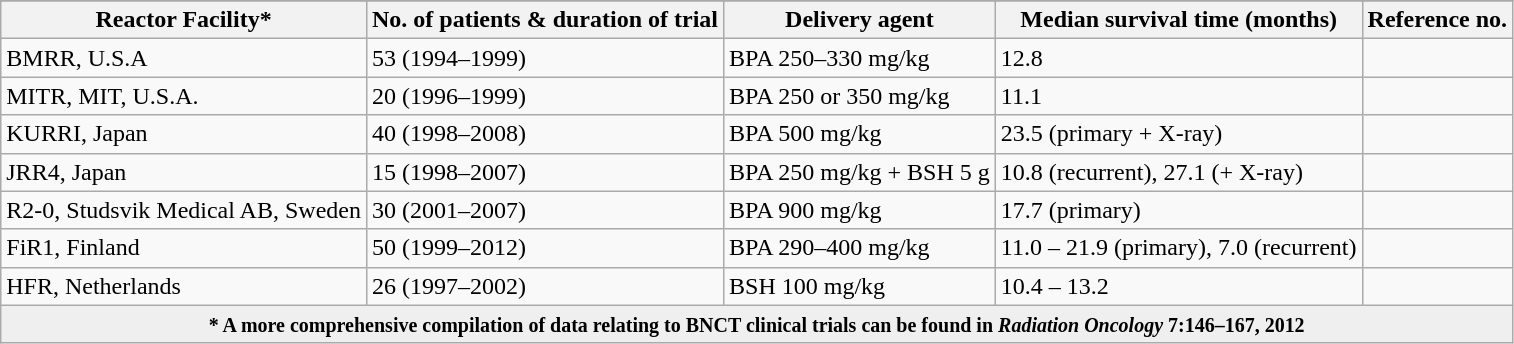<table class="wikitable">
<tr>
</tr>
<tr>
<th>Reactor Facility*</th>
<th>No. of patients & duration of trial</th>
<th>Delivery agent</th>
<th>Median survival time (months)</th>
<th>Reference no.</th>
</tr>
<tr>
<td>BMRR, U.S.A</td>
<td>53 (1994–1999)</td>
<td>BPA 250–330 mg/kg</td>
<td>12.8</td>
<td></td>
</tr>
<tr>
<td>MITR, MIT, U.S.A.</td>
<td>20 (1996–1999)</td>
<td>BPA 250 or 350 mg/kg</td>
<td>11.1</td>
<td></td>
</tr>
<tr>
<td>KURRI, Japan</td>
<td>40 (1998–2008)</td>
<td>BPA 500 mg/kg</td>
<td>23.5 (primary + X-ray)</td>
<td></td>
</tr>
<tr>
<td>JRR4, Japan</td>
<td>15 (1998–2007)</td>
<td>BPA 250 mg/kg + BSH 5 g</td>
<td>10.8 (recurrent), 27.1 (+ X-ray)</td>
<td></td>
</tr>
<tr>
<td>R2-0, Studsvik Medical AB, Sweden</td>
<td>30 (2001–2007)</td>
<td>BPA 900 mg/kg</td>
<td>17.7 (primary)</td>
<td></td>
</tr>
<tr>
<td>FiR1, Finland</td>
<td>50 (1999–2012)</td>
<td>BPA 290–400 mg/kg</td>
<td>11.0 – 21.9 (primary), 7.0 (recurrent)</td>
<td></td>
</tr>
<tr>
<td>HFR, Netherlands</td>
<td>26 (1997–2002)</td>
<td>BSH 100 mg/kg</td>
<td>10.4 – 13.2</td>
<td></td>
</tr>
<tr>
<th colspan="5" style="background: #efefef;" 1><small>* A more comprehensive compilation of data relating to BNCT clinical trials can be found in <em>Radiation Oncology</em> 7:146–167, 2012</small></th>
</tr>
</table>
